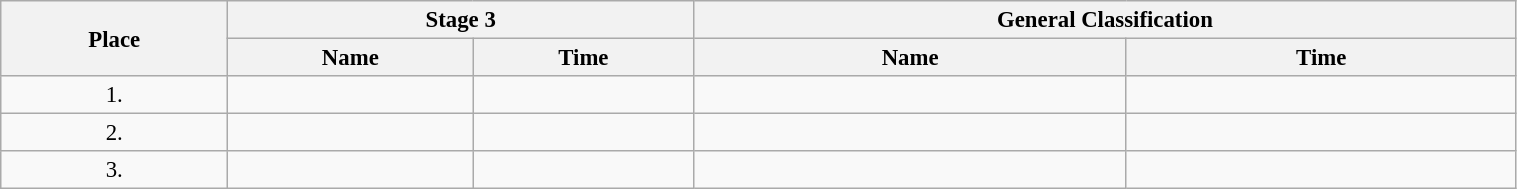<table class=wikitable style="font-size:95%" width="80%">
<tr>
<th rowspan="2">Place</th>
<th colspan="2">Stage 3</th>
<th colspan="2">General Classification</th>
</tr>
<tr>
<th>Name</th>
<th>Time</th>
<th>Name</th>
<th>Time</th>
</tr>
<tr>
<td align="center">1.</td>
<td></td>
<td></td>
<td></td>
<td></td>
</tr>
<tr>
<td align="center">2.</td>
<td></td>
<td></td>
<td></td>
<td></td>
</tr>
<tr>
<td align="center">3.</td>
<td></td>
<td></td>
<td></td>
<td></td>
</tr>
</table>
